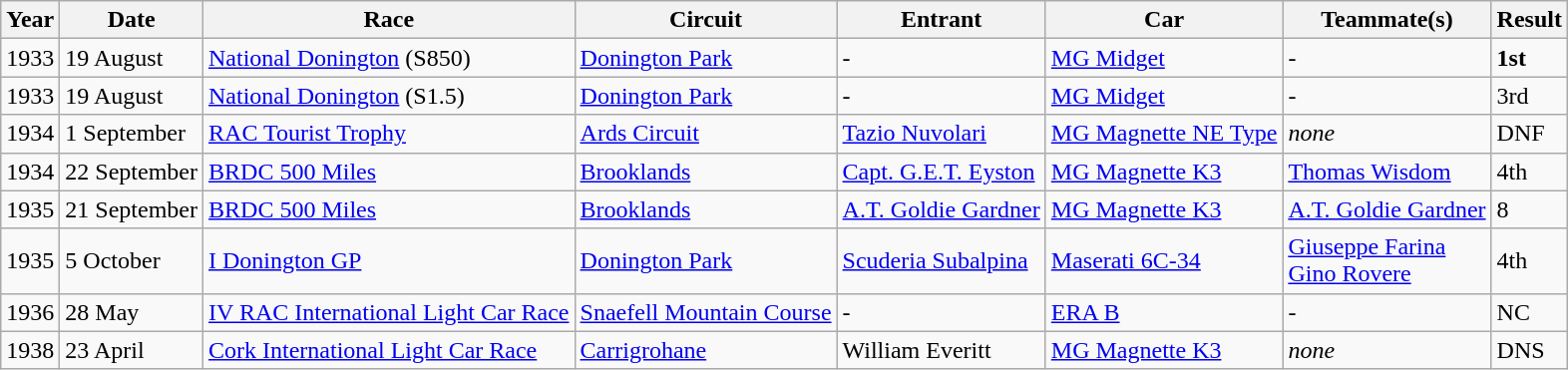<table class="wikitable sortable">
<tr>
<th>Year</th>
<th>Date</th>
<th>Race</th>
<th>Circuit</th>
<th>Entrant</th>
<th>Car</th>
<th>Teammate(s)</th>
<th>Result</th>
</tr>
<tr>
<td>1933</td>
<td>19 August</td>
<td><a href='#'>National Donington</a> (S850)</td>
<td><a href='#'>Donington Park</a></td>
<td>-</td>
<td><a href='#'>MG Midget</a></td>
<td>-</td>
<td><strong>1st</strong></td>
</tr>
<tr>
<td>1933</td>
<td>19 August</td>
<td><a href='#'>National Donington</a> (S1.5)</td>
<td><a href='#'>Donington Park</a></td>
<td>-</td>
<td><a href='#'>MG Midget</a></td>
<td>-</td>
<td>3rd</td>
</tr>
<tr>
<td>1934</td>
<td>1 September</td>
<td><a href='#'>RAC Tourist Trophy</a></td>
<td><a href='#'>Ards Circuit</a></td>
<td><a href='#'>Tazio Nuvolari</a></td>
<td><a href='#'>MG Magnette NE Type</a></td>
<td><em>none</em></td>
<td>DNF</td>
</tr>
<tr>
<td>1934</td>
<td>22 September</td>
<td><a href='#'>BRDC 500 Miles</a></td>
<td><a href='#'>Brooklands</a></td>
<td><a href='#'>Capt. G.E.T. Eyston</a></td>
<td><a href='#'>MG Magnette K3</a></td>
<td><a href='#'>Thomas Wisdom</a></td>
<td>4th</td>
</tr>
<tr>
<td>1935</td>
<td>21 September</td>
<td><a href='#'>BRDC 500 Miles</a></td>
<td><a href='#'>Brooklands</a></td>
<td><a href='#'>A.T. Goldie Gardner</a></td>
<td><a href='#'>MG Magnette K3</a></td>
<td><a href='#'>A.T. Goldie Gardner</a></td>
<td>8</td>
</tr>
<tr>
<td>1935</td>
<td>5 October</td>
<td><a href='#'>I Donington GP</a></td>
<td><a href='#'>Donington Park</a></td>
<td><a href='#'>Scuderia Subalpina</a></td>
<td><a href='#'>Maserati 6C-34</a></td>
<td><a href='#'>Giuseppe Farina</a><br><a href='#'>Gino Rovere</a></td>
<td>4th</td>
</tr>
<tr>
<td>1936</td>
<td>28 May</td>
<td><a href='#'>IV RAC International Light Car Race</a></td>
<td><a href='#'>Snaefell Mountain Course</a></td>
<td>-</td>
<td><a href='#'>ERA B</a></td>
<td>-</td>
<td>NC</td>
</tr>
<tr>
<td>1938</td>
<td>23 April</td>
<td><a href='#'>Cork International Light Car Race</a></td>
<td><a href='#'>Carrigrohane</a></td>
<td>William Everitt</td>
<td><a href='#'>MG Magnette K3</a></td>
<td><em>none</em></td>
<td>DNS</td>
</tr>
</table>
